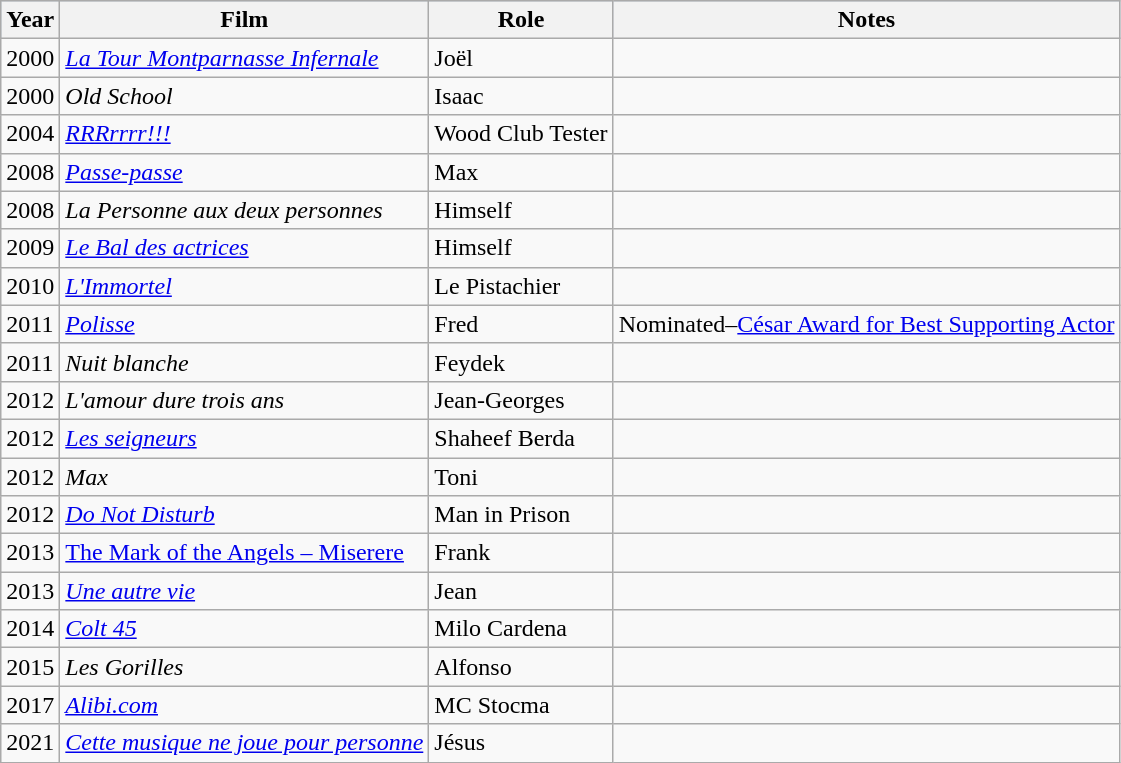<table class="wikitable">
<tr style="background:#B0C4DE;">
<th>Year</th>
<th>Film</th>
<th>Role</th>
<th>Notes</th>
</tr>
<tr>
<td>2000</td>
<td><em><a href='#'>La Tour Montparnasse Infernale</a></em></td>
<td>Joël</td>
<td></td>
</tr>
<tr>
<td>2000</td>
<td><em>Old School</em></td>
<td>Isaac</td>
<td></td>
</tr>
<tr>
<td>2004</td>
<td><em><a href='#'>RRRrrrr!!!</a></em></td>
<td>Wood Club Tester</td>
<td></td>
</tr>
<tr>
<td>2008</td>
<td><em><a href='#'>Passe-passe</a></em></td>
<td>Max</td>
<td></td>
</tr>
<tr>
<td>2008</td>
<td><em>La Personne aux deux personnes</em></td>
<td>Himself</td>
<td></td>
</tr>
<tr>
<td>2009</td>
<td><em><a href='#'>Le Bal des actrices</a></em></td>
<td>Himself</td>
<td></td>
</tr>
<tr>
<td>2010</td>
<td><em><a href='#'>L'Immortel</a></em></td>
<td>Le Pistachier</td>
<td></td>
</tr>
<tr>
<td>2011</td>
<td><em><a href='#'>Polisse</a></em></td>
<td>Fred</td>
<td>Nominated–<a href='#'>César Award for Best Supporting Actor</a></td>
</tr>
<tr>
<td>2011</td>
<td><em>Nuit blanche</em></td>
<td>Feydek</td>
<td></td>
</tr>
<tr>
<td>2012</td>
<td><em>L'amour dure trois ans</em></td>
<td>Jean-Georges</td>
<td></td>
</tr>
<tr>
<td>2012</td>
<td><em><a href='#'>Les seigneurs</a></em></td>
<td>Shaheef Berda</td>
<td></td>
</tr>
<tr>
<td>2012</td>
<td><em>Max</em></td>
<td>Toni</td>
<td></td>
</tr>
<tr>
<td>2012</td>
<td><em><a href='#'>Do Not Disturb</a></em></td>
<td>Man in Prison</td>
<td></td>
</tr>
<tr>
<td>2013</td>
<td><a href='#'>The Mark of the Angels – Miserere</a></td>
<td>Frank</td>
<td></td>
</tr>
<tr>
<td>2013</td>
<td><em><a href='#'>Une autre vie</a></em></td>
<td>Jean</td>
<td></td>
</tr>
<tr>
<td>2014</td>
<td><em><a href='#'>Colt 45</a></em></td>
<td>Milo Cardena</td>
<td></td>
</tr>
<tr>
<td>2015</td>
<td><em>Les Gorilles</em></td>
<td>Alfonso</td>
<td></td>
</tr>
<tr>
<td>2017</td>
<td><em><a href='#'>Alibi.com</a></em></td>
<td>MC Stocma</td>
<td></td>
</tr>
<tr>
<td>2021</td>
<td><em><a href='#'>Cette musique ne joue pour personne</a></em></td>
<td>Jésus</td>
<td></td>
</tr>
</table>
